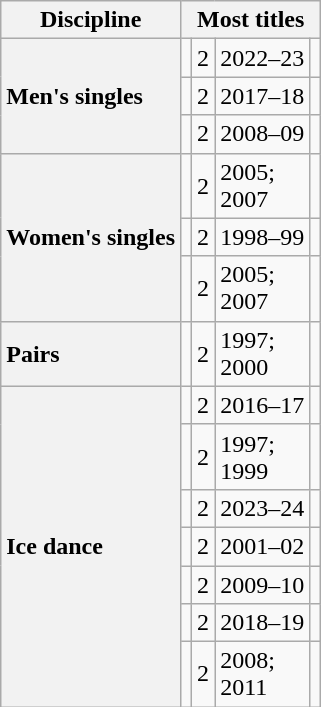<table class="wikitable unsortable" style="text-align:left">
<tr>
<th scope="col">Discipline</th>
<th colspan="4" scope="col">Most titles</th>
</tr>
<tr>
<th rowspan="3" scope="row" style="text-align:left">Men's singles</th>
<td></td>
<td>2</td>
<td>2022–23</td>
<td></td>
</tr>
<tr>
<td></td>
<td>2</td>
<td>2017–18</td>
<td></td>
</tr>
<tr>
<td></td>
<td>2</td>
<td>2008–09</td>
<td></td>
</tr>
<tr>
<th rowspan="3" scope="row" style="text-align:left">Women's singles</th>
<td></td>
<td>2</td>
<td>2005;<br>2007</td>
<td></td>
</tr>
<tr>
<td></td>
<td>2</td>
<td>1998–99</td>
<td></td>
</tr>
<tr>
<td></td>
<td>2</td>
<td>2005;<br>2007</td>
<td></td>
</tr>
<tr>
<th scope="row" style="text-align:left">Pairs</th>
<td></td>
<td>2</td>
<td>1997;<br>2000</td>
<td></td>
</tr>
<tr>
<th rowspan="7" scope="row" style="text-align:left">Ice dance</th>
<td></td>
<td>2</td>
<td>2016–17</td>
<td></td>
</tr>
<tr>
<td></td>
<td>2</td>
<td>1997;<br>1999</td>
<td></td>
</tr>
<tr>
<td></td>
<td>2</td>
<td>2023–24</td>
<td></td>
</tr>
<tr>
<td></td>
<td>2</td>
<td>2001–02</td>
<td></td>
</tr>
<tr>
<td></td>
<td>2</td>
<td>2009–10</td>
<td></td>
</tr>
<tr>
<td></td>
<td>2</td>
<td>2018–19</td>
<td></td>
</tr>
<tr>
<td></td>
<td>2</td>
<td>2008;<br>2011</td>
<td></td>
</tr>
</table>
